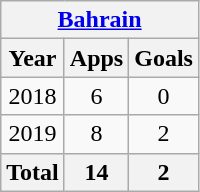<table class="wikitable" style="text-align:center">
<tr>
<th colspan=3><a href='#'>Bahrain</a></th>
</tr>
<tr>
<th>Year</th>
<th>Apps</th>
<th>Goals</th>
</tr>
<tr>
<td>2018</td>
<td>6</td>
<td>0</td>
</tr>
<tr>
<td>2019</td>
<td>8</td>
<td>2</td>
</tr>
<tr>
<th>Total</th>
<th>14</th>
<th>2</th>
</tr>
</table>
